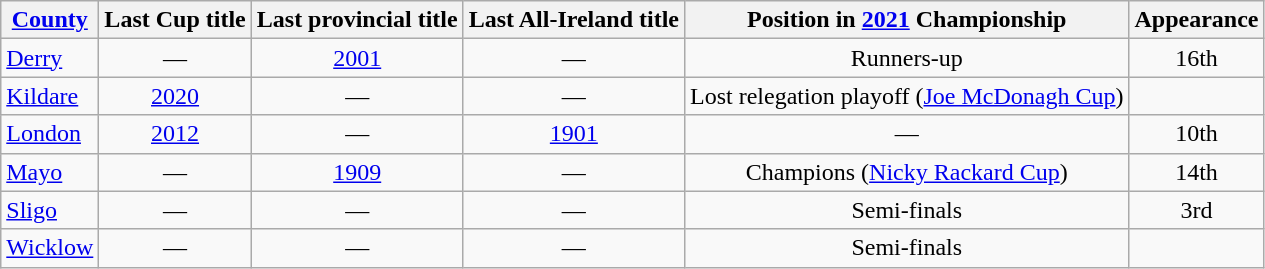<table class="wikitable sortable"style="text-align:center">
<tr>
<th><a href='#'>County</a></th>
<th>Last Cup title</th>
<th>Last provincial title</th>
<th>Last All-Ireland title</th>
<th>Position in <a href='#'>2021</a> Championship</th>
<th>Appearance</th>
</tr>
<tr>
<td align="left"> <a href='#'>Derry</a></td>
<td>—</td>
<td><a href='#'>2001</a></td>
<td>—</td>
<td data-sort-value=2>Runners-up</td>
<td>16th</td>
</tr>
<tr>
<td align="left"> <a href='#'>Kildare</a></td>
<td><a href='#'>2020</a></td>
<td>—</td>
<td>—</td>
<td data-sort-value=1>Lost relegation playoff (<a href='#'>Joe McDonagh Cup</a>)</td>
<td></td>
</tr>
<tr>
<td align="left"> <a href='#'>London</a></td>
<td><a href='#'>2012</a></td>
<td>—</td>
<td><a href='#'>1901</a></td>
<td data-sort-value=6>—</td>
<td>10th</td>
</tr>
<tr>
<td align="left"> <a href='#'>Mayo</a></td>
<td>—</td>
<td><a href='#'>1909</a></td>
<td>—</td>
<td data-sort-value=5>Champions (<a href='#'>Nicky Rackard Cup</a>)</td>
<td>14th</td>
</tr>
<tr>
<td align="left"> <a href='#'>Sligo</a></td>
<td>—</td>
<td>—</td>
<td>—</td>
<td data-sort-value=3>Semi-finals</td>
<td>3rd</td>
</tr>
<tr>
<td align="left"> <a href='#'>Wicklow</a></td>
<td>—</td>
<td>—</td>
<td>—</td>
<td data-sort-value=3>Semi-finals</td>
<td></td>
</tr>
</table>
